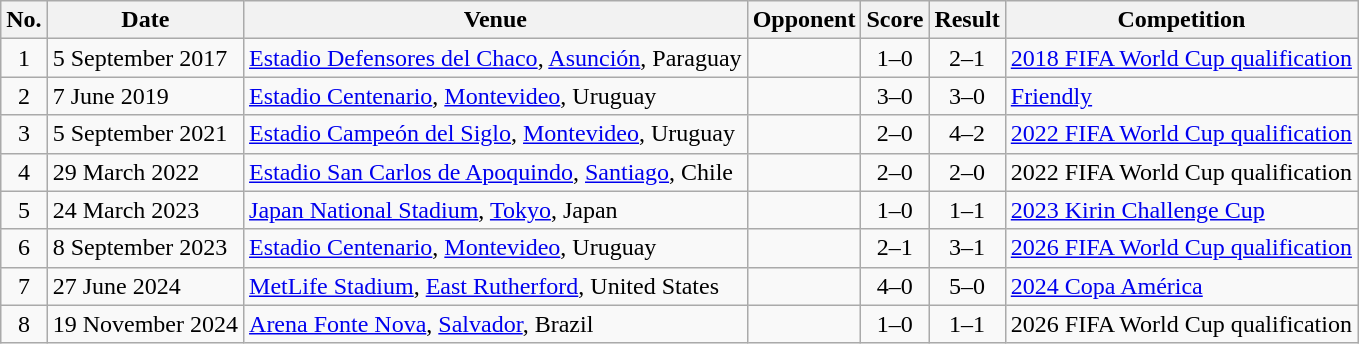<table class="wikitable sortable">
<tr>
<th>No.</th>
<th>Date</th>
<th>Venue</th>
<th>Opponent</th>
<th>Score</th>
<th>Result</th>
<th>Competition</th>
</tr>
<tr>
<td align=center>1</td>
<td>5 September 2017</td>
<td><a href='#'>Estadio Defensores del Chaco</a>, <a href='#'>Asunción</a>, Paraguay</td>
<td></td>
<td align=center>1–0</td>
<td align=center>2–1</td>
<td><a href='#'>2018 FIFA World Cup qualification</a></td>
</tr>
<tr>
<td align=center>2</td>
<td>7 June 2019</td>
<td><a href='#'>Estadio Centenario</a>, <a href='#'>Montevideo</a>, Uruguay</td>
<td></td>
<td align=center>3–0</td>
<td align=center>3–0</td>
<td><a href='#'>Friendly</a></td>
</tr>
<tr>
<td align=center>3</td>
<td>5 September 2021</td>
<td><a href='#'>Estadio Campeón del Siglo</a>, <a href='#'>Montevideo</a>, Uruguay</td>
<td></td>
<td align=center>2–0</td>
<td align=center>4–2</td>
<td><a href='#'>2022 FIFA World Cup qualification</a></td>
</tr>
<tr>
<td align=center>4</td>
<td>29 March 2022</td>
<td><a href='#'>Estadio San Carlos de Apoquindo</a>, <a href='#'>Santiago</a>, Chile</td>
<td></td>
<td align=center>2–0</td>
<td align=center>2–0</td>
<td>2022 FIFA World Cup qualification</td>
</tr>
<tr>
<td align=center>5</td>
<td>24 March 2023</td>
<td><a href='#'>Japan National Stadium</a>, <a href='#'>Tokyo</a>, Japan</td>
<td></td>
<td align=center>1–0</td>
<td align=center>1–1</td>
<td><a href='#'>2023 Kirin Challenge Cup</a></td>
</tr>
<tr>
<td align=center>6</td>
<td>8 September 2023</td>
<td><a href='#'>Estadio Centenario</a>, <a href='#'>Montevideo</a>, Uruguay</td>
<td></td>
<td align=center>2–1</td>
<td align=center>3–1</td>
<td><a href='#'>2026 FIFA World Cup qualification</a></td>
</tr>
<tr>
<td align=center>7</td>
<td>27 June 2024</td>
<td><a href='#'>MetLife Stadium</a>, <a href='#'>East Rutherford</a>, United States</td>
<td></td>
<td align=center>4–0</td>
<td align=center>5–0</td>
<td><a href='#'>2024 Copa América</a></td>
</tr>
<tr>
<td align=center>8</td>
<td>19 November 2024</td>
<td><a href='#'>Arena Fonte Nova</a>, <a href='#'>Salvador</a>, Brazil</td>
<td></td>
<td align=center>1–0</td>
<td align=center>1–1</td>
<td>2026 FIFA World Cup qualification</td>
</tr>
</table>
